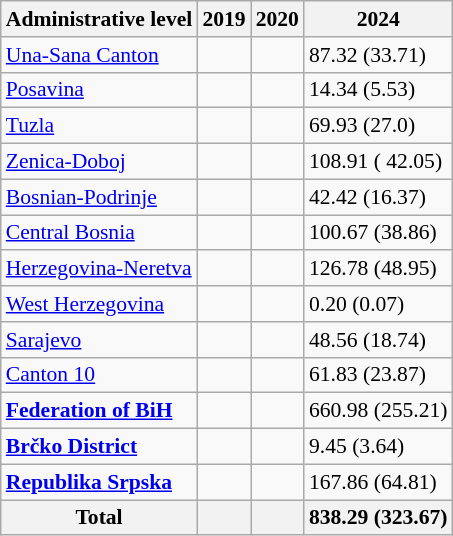<table class="plainrowheaders wikitable sortable" style="cellspacing=2px; text-align:left; font-size:90%;">
<tr style="font-size:100%; text-align:right;">
<th scope="col">Administrative level</th>
<th scope="col">2019</th>
<th scope="col">2020</th>
<th>2024</th>
</tr>
<tr>
<td style="text-align:left"><a href='#'>Una-Sana Canton</a></td>
<td style="text-align:right"></td>
<td style="text-align:right"></td>
<td>87.32 (33.71)</td>
</tr>
<tr>
<td style="text-align:left"><a href='#'>Posavina</a></td>
<td style="text-align:right"></td>
<td style="text-align:right"></td>
<td>14.34 (5.53)</td>
</tr>
<tr>
<td style="text-align:left"><a href='#'>Tuzla</a></td>
<td style="text-align:right"></td>
<td style="text-align:right"></td>
<td>69.93 (27.0)</td>
</tr>
<tr>
<td style="text-align:left"><a href='#'>Zenica-Doboj</a></td>
<td style="text-align:right"></td>
<td style="text-align:right"></td>
<td>108.91 ( 42.05)</td>
</tr>
<tr>
<td style="text-align:left"><a href='#'>Bosnian-Podrinje</a></td>
<td style="text-align:right"></td>
<td style="text-align:right"></td>
<td>42.42 (16.37)</td>
</tr>
<tr>
<td style="text-align:left"><a href='#'>Central Bosnia</a></td>
<td style="text-align:right"></td>
<td style="text-align:right"></td>
<td>100.67 (38.86)</td>
</tr>
<tr>
<td style="text-align:left"><a href='#'>Herzegovina-Neretva</a></td>
<td style="text-align:right"></td>
<td style="text-align:right"></td>
<td>126.78 (48.95)</td>
</tr>
<tr>
<td style="text-align:left"><a href='#'>West Herzegovina</a></td>
<td style="text-align:right"></td>
<td style="text-align:right"></td>
<td>0.20 (0.07)</td>
</tr>
<tr>
<td style="text-align:left"><a href='#'>Sarajevo</a></td>
<td style="text-align:right"></td>
<td style="text-align:right"></td>
<td>48.56 (18.74)</td>
</tr>
<tr>
<td style="text-align:left"><a href='#'>Canton 10</a></td>
<td style="text-align:right"></td>
<td style="text-align:right"></td>
<td>61.83 (23.87)</td>
</tr>
<tr>
<td style="text-align:left"><a href='#'><strong>Federation of BiH</strong></a></td>
<td style="text-align:right"><strong></strong></td>
<td style="text-align:right"><strong></strong></td>
<td>660.98 (255.21)</td>
</tr>
<tr>
<td style="text-align:left"><strong><a href='#'>Brčko District</a></strong></td>
<td style="text-align:right"><strong></strong></td>
<td style="text-align:right"><strong></strong></td>
<td>9.45 (3.64)</td>
</tr>
<tr>
<td style="text-align:left"><strong><a href='#'>Republika Srpska</a></strong></td>
<td style="text-align:right"><strong></strong></td>
<td style="text-align:right"><strong></strong></td>
<td>167.86 (64.81)</td>
</tr>
<tr>
<th>Total</th>
<th style="text-align:right"></th>
<th style="text-align:right"></th>
<th>838.29 (323.67)</th>
</tr>
</table>
